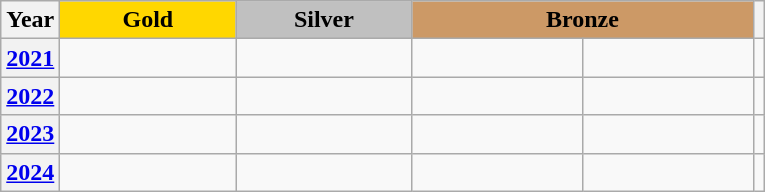<table class="wikitable">
<tr align=center>
<th>Year</th>
<td width="110px" bgcolor=gold><strong>Gold</strong></td>
<td width="110px" bgcolor=silver><strong>Silver</strong></td>
<td width="220px" bgcolor=CC9966 colspan=2><strong>Bronze</strong></td>
<th></th>
</tr>
<tr>
<th><a href='#'>2021</a></th>
<td></td>
<td></td>
<td></td>
<td></td>
<td></td>
</tr>
<tr>
<th><a href='#'>2022</a></th>
<td></td>
<td></td>
<td></td>
<td></td>
<td></td>
</tr>
<tr>
<th><a href='#'>2023</a></th>
<td></td>
<td></td>
<td></td>
<td></td>
<td></td>
</tr>
<tr>
<th><a href='#'>2024</a></th>
<td></td>
<td></td>
<td></td>
<td></td>
<td></td>
</tr>
</table>
